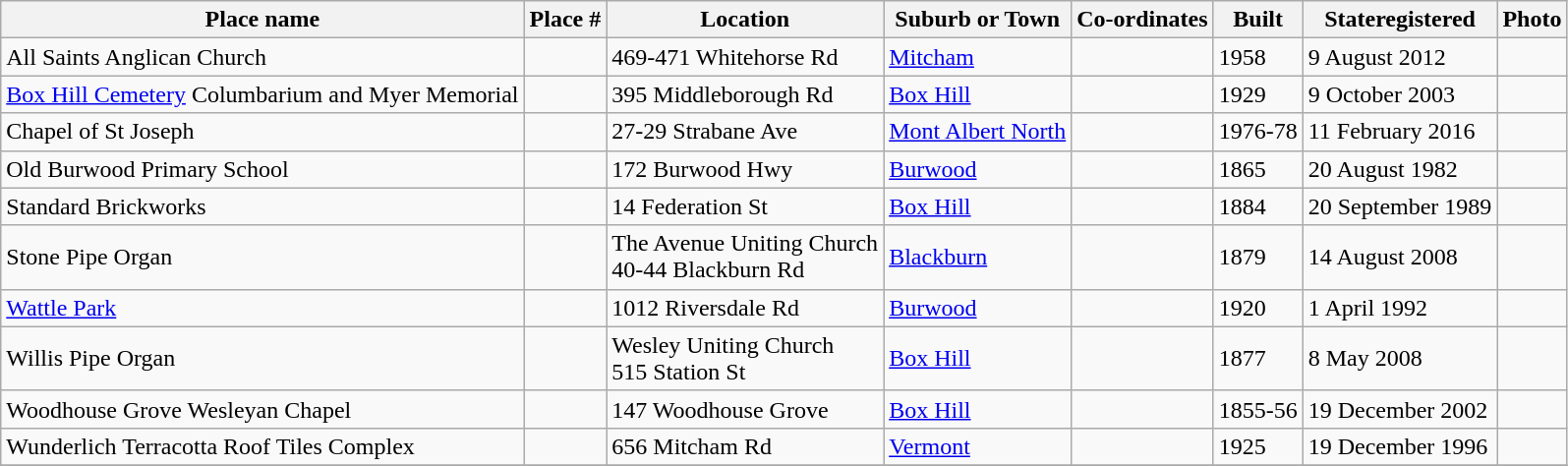<table class="wikitable sortable">
<tr>
<th>Place name</th>
<th>Place #</th>
<th>Location</th>
<th>Suburb or Town</th>
<th>Co-ordinates</th>
<th>Built</th>
<th>Stateregistered</th>
<th class="unsortable">Photo</th>
</tr>
<tr>
<td>All Saints Anglican Church</td>
<td></td>
<td>469-471 Whitehorse Rd</td>
<td><a href='#'>Mitcham</a></td>
<td></td>
<td>1958</td>
<td>9 August 2012</td>
<td></td>
</tr>
<tr>
<td><a href='#'>Box Hill Cemetery</a> Columbarium and Myer Memorial</td>
<td></td>
<td>395 Middleborough Rd</td>
<td><a href='#'>Box Hill</a></td>
<td></td>
<td>1929</td>
<td>9 October 2003</td>
<td></td>
</tr>
<tr>
<td>Chapel of St Joseph</td>
<td></td>
<td>27-29 Strabane Ave</td>
<td><a href='#'>Mont Albert North</a></td>
<td></td>
<td>1976-78</td>
<td>11 February 2016</td>
<td></td>
</tr>
<tr>
<td>Old Burwood Primary School</td>
<td></td>
<td>172 Burwood Hwy</td>
<td><a href='#'>Burwood</a></td>
<td></td>
<td>1865</td>
<td>20 August 1982</td>
<td></td>
</tr>
<tr>
<td>Standard Brickworks</td>
<td></td>
<td>14 Federation St</td>
<td><a href='#'>Box Hill</a></td>
<td></td>
<td>1884</td>
<td>20 September 1989</td>
<td></td>
</tr>
<tr>
<td>Stone Pipe Organ</td>
<td></td>
<td>The Avenue Uniting Church<br>40-44 Blackburn Rd</td>
<td><a href='#'>Blackburn</a></td>
<td></td>
<td>1879</td>
<td>14 August 2008</td>
<td></td>
</tr>
<tr>
<td><a href='#'>Wattle Park</a></td>
<td></td>
<td>1012 Riversdale Rd</td>
<td><a href='#'>Burwood</a></td>
<td></td>
<td>1920</td>
<td>1 April 1992</td>
<td></td>
</tr>
<tr>
<td>Willis Pipe Organ</td>
<td></td>
<td>Wesley Uniting Church<br>515 Station St</td>
<td><a href='#'>Box Hill</a></td>
<td></td>
<td>1877</td>
<td>8 May 2008</td>
<td></td>
</tr>
<tr>
<td>Woodhouse Grove Wesleyan Chapel</td>
<td></td>
<td>147 Woodhouse Grove</td>
<td><a href='#'>Box Hill</a></td>
<td></td>
<td>1855-56</td>
<td>19 December 2002</td>
<td></td>
</tr>
<tr>
<td>Wunderlich Terracotta Roof Tiles Complex</td>
<td></td>
<td>656 Mitcham Rd</td>
<td><a href='#'>Vermont</a></td>
<td></td>
<td>1925</td>
<td>19 December 1996</td>
<td></td>
</tr>
<tr>
</tr>
</table>
